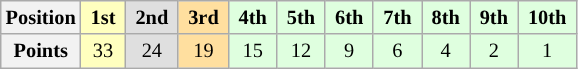<table class="wikitable" style="font-size:85%; text-align:center">
<tr>
<th>Position</th>
<td style="background:#ffffbf;”"> <strong>1st</strong> </td>
<td style="background:#dfdfdf;”"> <strong>2nd</strong> </td>
<td style="background:#ffdf9f;”"> <strong>3rd</strong> </td>
<td style="background:#dfffdf;”"> <strong>4th</strong> </td>
<td style="background:#dfffdf;”"> <strong>5th</strong> </td>
<td style="background:#dfffdf;”"> <strong>6th</strong> </td>
<td style="background:#dfffdf;”"> <strong>7th</strong> </td>
<td style="background:#dfffdf;”"> <strong>8th</strong> </td>
<td style="background:#dfffdf;”"> <strong>9th</strong> </td>
<td style="background:#dfffdf;”"> <strong>10th</strong> </td>
</tr>
<tr>
<th>Points</th>
<td style="background:#ffffbf;”">33</td>
<td style="background:#dfdfdf;”">24</td>
<td style="background:#ffdf9f;”">19</td>
<td style="background:#dfffdf;”">15</td>
<td style="background:#dfffdf;”">12</td>
<td style="background:#dfffdf;”">9</td>
<td style="background:#dfffdf;”">6</td>
<td style="background:#dfffdf;”">4</td>
<td style="background:#dfffdf;”">2</td>
<td style="background:#dfffdf;”">1</td>
</tr>
</table>
